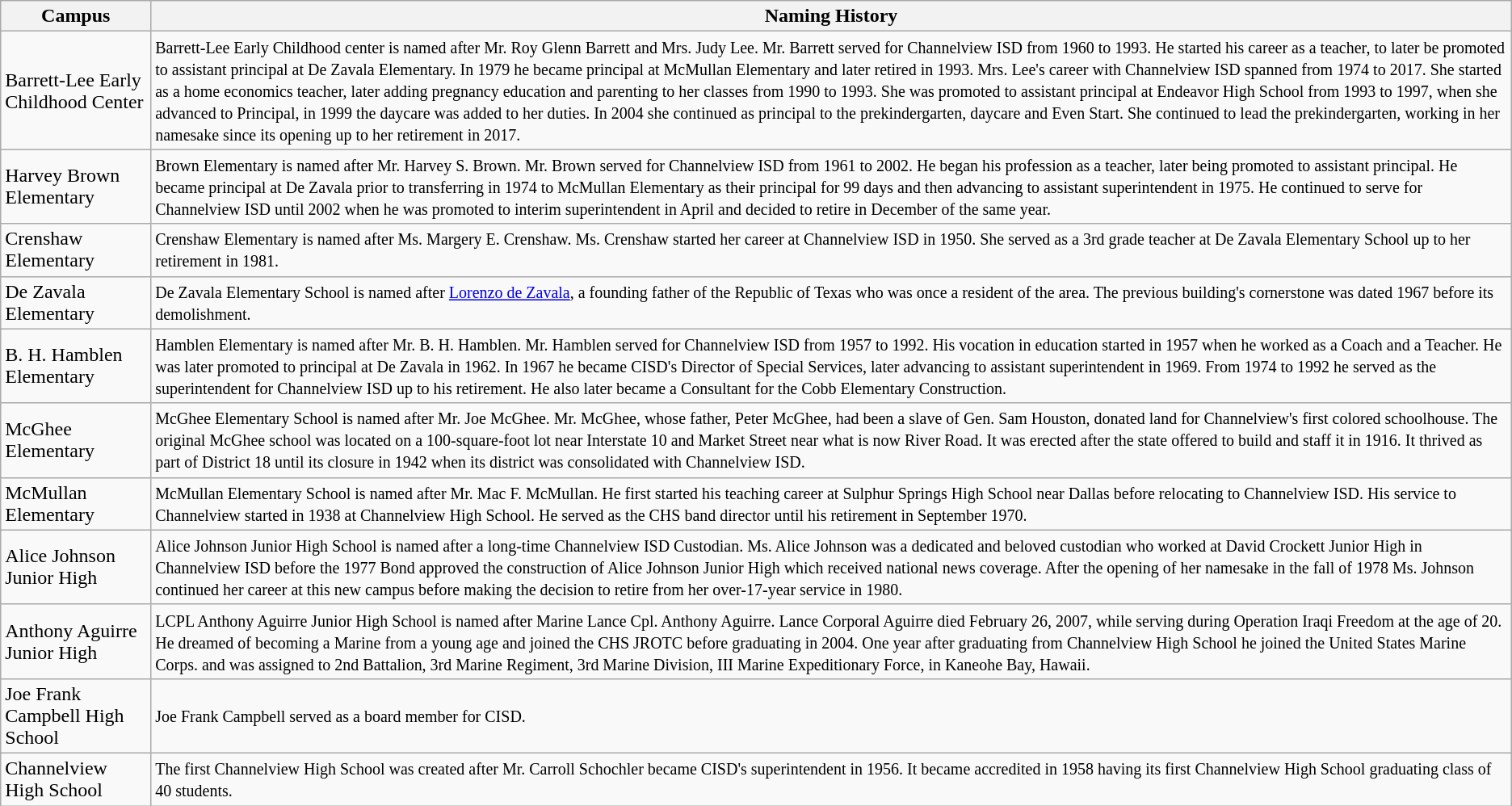<table class="wikitable">
<tr>
<th>Campus</th>
<th>Naming History</th>
</tr>
<tr>
<td>Barrett-Lee Early Childhood Center</td>
<td><small>Barrett-Lee Early Childhood center is named after Mr. Roy Glenn Barrett and Mrs. Judy Lee. Mr. Barrett served for Channelview ISD  from 1960 to 1993. He started his career as a teacher, to later be promoted to assistant principal at De Zavala Elementary. In 1979 he became principal at McMullan Elementary and later retired in 1993. Mrs. Lee's career with Channelview ISD spanned from 1974 to 2017. She started as a home economics teacher, later adding pregnancy education and parenting to her classes from 1990 to 1993. She was promoted to assistant principal at Endeavor High School from 1993 to 1997, when she advanced to Principal, in 1999 the daycare was added to her duties. In 2004 she continued as principal to the prekindergarten, daycare and Even Start. She continued to lead the prekindergarten, working in her namesake since its opening up to her retirement in 2017. </small></td>
</tr>
<tr>
<td>Harvey Brown Elementary</td>
<td><small>Brown Elementary is named after Mr. Harvey S. Brown. Mr. Brown served for Channelview ISD from 1961 to 2002. He began his profession as a teacher, later being promoted to assistant principal. He became principal at De Zavala prior to transferring in 1974 to McMullan Elementary as their principal for 99 days and then advancing to assistant superintendent in 1975. He continued to serve for Channelview ISD until 2002 when he was promoted to interim superintendent in April and decided to retire in December of the same year.</small></td>
</tr>
<tr>
<td>Crenshaw Elementary</td>
<td><small>Crenshaw Elementary is named after Ms. Margery E. Crenshaw. Ms. Crenshaw started her career at Channelview ISD in 1950. She served as a 3rd grade teacher at De Zavala Elementary School up to her retirement in 1981.</small></td>
</tr>
<tr>
<td>De Zavala Elementary</td>
<td><small>De Zavala Elementary School is named after <a href='#'>Lorenzo de Zavala</a>, a founding father of the Republic of Texas who was once a resident of the area. The previous building's cornerstone was dated 1967 before its demolishment. </small></td>
</tr>
<tr>
<td>B. H. Hamblen Elementary</td>
<td><small>Hamblen Elementary is named after Mr. B. H. Hamblen.  Mr. Hamblen served for Channelview ISD from 1957 to 1992. His vocation in education started in 1957 when he worked as a Coach and a Teacher. He was later promoted to principal at De Zavala in 1962. In 1967 he became CISD's Director of Special Services, later advancing to assistant superintendent in 1969. From 1974 to 1992 he served as the superintendent for Channelview ISD up to his retirement. He also later became a Consultant for the Cobb Elementary Construction. </small></td>
</tr>
<tr>
<td>McGhee Elementary</td>
<td><small>McGhee Elementary School is named after Mr. Joe McGhee. Mr. McGhee, whose father, Peter McGhee, had been a slave of Gen. Sam Houston, donated land for Channelview's first colored schoolhouse. The original McGhee school was located on a 100-square-foot lot near Interstate 10 and Market Street near what is now River Road. It was erected after the state offered to build and staff it in 1916. It thrived as part of District 18 until its closure in 1942 when its district was consolidated with Channelview ISD.</small></td>
</tr>
<tr>
<td>McMullan Elementary</td>
<td><small>McMullan Elementary School is named after Mr. Mac F. McMullan. He first started his teaching career at Sulphur Springs High School near Dallas before relocating to Channelview ISD. His service to Channelview started in 1938 at Channelview High School. He served as the CHS band director until his retirement in September 1970.</small></td>
</tr>
<tr>
<td>Alice Johnson Junior High</td>
<td><small>Alice Johnson Junior High School is named after a long-time Channelview ISD Custodian. Ms. Alice Johnson was a dedicated and beloved custodian who worked at David Crockett Junior High in Channelview ISD before the 1977 Bond approved the construction of Alice Johnson Junior High which received national news coverage. After the opening of her namesake in the fall of 1978 Ms. Johnson continued her career at this new campus before making the decision to retire from her over-17-year service in 1980.</small></td>
</tr>
<tr>
<td>Anthony Aguirre Junior High</td>
<td><small>LCPL Anthony Aguirre Junior High School is named after Marine Lance Cpl. Anthony Aguirre. Lance Corporal Aguirre died February 26, 2007, while serving during Operation Iraqi Freedom at the age of 20. He dreamed of becoming a Marine from a young age and joined the CHS JROTC before graduating in 2004. One year after graduating from Channelview High School he joined the United States Marine Corps. and was assigned to 2nd Battalion, 3rd Marine Regiment, 3rd Marine Division, III Marine Expeditionary Force, in Kaneohe Bay, Hawaii. </small></td>
</tr>
<tr>
<td>Joe Frank Campbell High School</td>
<td><small>Joe Frank Campbell served as a board member for CISD.</small></td>
</tr>
<tr>
<td>Channelview High School</td>
<td><small>The first Channelview High School was created after Mr. Carroll Schochler became CISD's superintendent in 1956. It became accredited in 1958 having its first Channelview High School graduating class of 40 students.  </small></td>
</tr>
</table>
